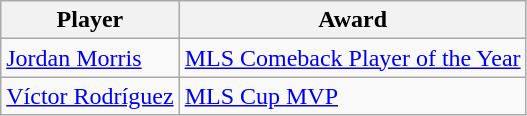<table class=wikitable>
<tr>
<th>Player</th>
<th>Award</th>
</tr>
<tr>
<td> <a href='#'>Jordan Morris</a></td>
<td><a href='#'>MLS Comeback Player of the Year</a></td>
</tr>
<tr>
<td> <a href='#'>Víctor Rodríguez</a></td>
<td><a href='#'>MLS Cup MVP</a></td>
</tr>
</table>
